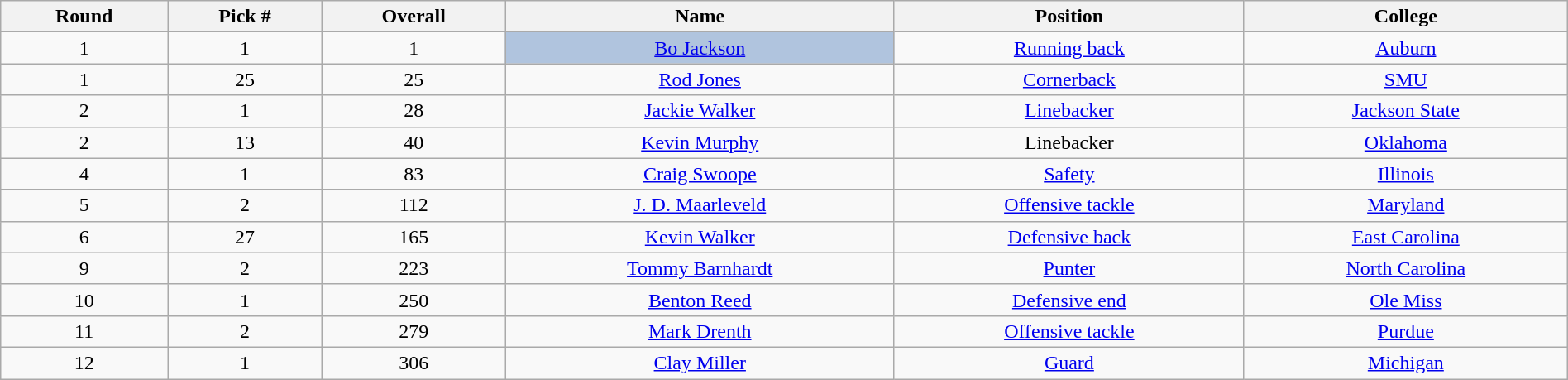<table class="wikitable sortable sortable" style="width: 100%; text-align:center">
<tr>
<th>Round</th>
<th>Pick #</th>
<th>Overall</th>
<th>Name</th>
<th>Position</th>
<th>College</th>
</tr>
<tr>
<td>1</td>
<td>1</td>
<td>1</td>
<td bgcolor=lightsteelblue><a href='#'>Bo Jackson</a></td>
<td><a href='#'>Running back</a></td>
<td><a href='#'>Auburn</a></td>
</tr>
<tr>
<td>1</td>
<td>25</td>
<td>25</td>
<td><a href='#'>Rod Jones</a></td>
<td><a href='#'>Cornerback</a></td>
<td><a href='#'>SMU</a></td>
</tr>
<tr>
<td>2</td>
<td>1</td>
<td>28</td>
<td><a href='#'>Jackie Walker</a></td>
<td><a href='#'>Linebacker</a></td>
<td><a href='#'>Jackson State</a></td>
</tr>
<tr>
<td>2</td>
<td>13</td>
<td>40</td>
<td><a href='#'>Kevin Murphy</a></td>
<td>Linebacker</td>
<td><a href='#'>Oklahoma</a></td>
</tr>
<tr>
<td>4</td>
<td>1</td>
<td>83</td>
<td><a href='#'>Craig Swoope</a></td>
<td><a href='#'>Safety</a></td>
<td><a href='#'>Illinois</a></td>
</tr>
<tr>
<td>5</td>
<td>2</td>
<td>112</td>
<td><a href='#'>J. D. Maarleveld</a></td>
<td><a href='#'>Offensive tackle</a></td>
<td><a href='#'>Maryland</a></td>
</tr>
<tr>
<td>6</td>
<td>27</td>
<td>165</td>
<td><a href='#'>Kevin Walker</a></td>
<td><a href='#'>Defensive back</a></td>
<td><a href='#'>East Carolina</a></td>
</tr>
<tr>
<td>9</td>
<td>2</td>
<td>223</td>
<td><a href='#'>Tommy Barnhardt</a></td>
<td><a href='#'>Punter</a></td>
<td><a href='#'>North Carolina</a></td>
</tr>
<tr>
<td>10</td>
<td>1</td>
<td>250</td>
<td><a href='#'>Benton Reed</a></td>
<td><a href='#'>Defensive end</a></td>
<td><a href='#'>Ole Miss</a></td>
</tr>
<tr>
<td>11</td>
<td>2</td>
<td>279</td>
<td><a href='#'>Mark Drenth</a></td>
<td><a href='#'>Offensive tackle</a></td>
<td><a href='#'>Purdue</a></td>
</tr>
<tr>
<td>12</td>
<td>1</td>
<td>306</td>
<td><a href='#'>Clay Miller</a></td>
<td><a href='#'>Guard</a></td>
<td><a href='#'>Michigan</a></td>
</tr>
</table>
